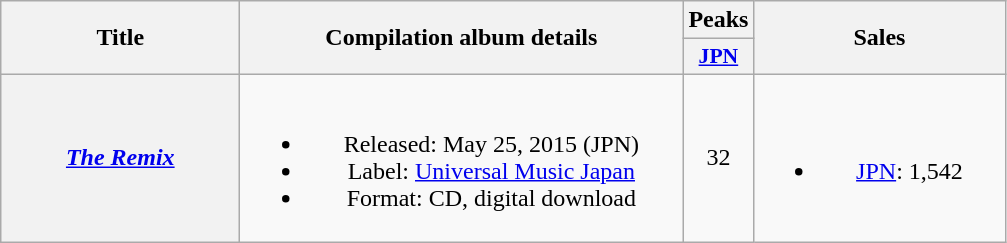<table class="wikitable plainrowheaders" style="text-align:center;">
<tr>
<th scope="col" rowspan="2" style="width:9.5em;">Title</th>
<th scope="col" rowspan="2" style="width:18em;">Compilation album details</th>
<th scope="col" colspan="1">Peaks</th>
<th scope="col" rowspan="2" style="width:10em;">Sales</th>
</tr>
<tr>
<th scope="col" style="width:2.5em;font-size:90%;"><a href='#'>JPN</a><br></th>
</tr>
<tr>
<th scope="row"><em><a href='#'>The Remix</a></em></th>
<td><br><ul><li>Released: May 25, 2015 <span>(JPN)</span></li><li>Label: <a href='#'>Universal Music Japan</a></li><li>Format: CD, digital download</li></ul></td>
<td>32</td>
<td><br><ul><li><a href='#'>JPN</a>: 1,542</li></ul></td>
</tr>
</table>
